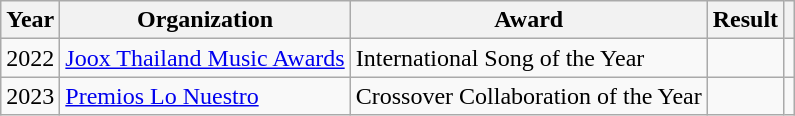<table class="wikitable plainrowheaders">
<tr align=center>
<th scope="col">Year</th>
<th scope="col">Organization</th>
<th scope="col">Award</th>
<th scope="col">Result</th>
<th scope="col"></th>
</tr>
<tr>
<td align="center">2022</td>
<td><a href='#'>Joox Thailand Music Awards</a></td>
<td>International Song of the Year</td>
<td></td>
<td style="text-align:center"></td>
</tr>
<tr>
<td align="center">2023</td>
<td><a href='#'>Premios Lo Nuestro</a></td>
<td>Crossover Collaboration of the Year</td>
<td></td>
<td style="text-align:center"></td>
</tr>
</table>
